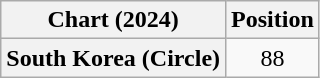<table class="wikitable plainrowheaders" style="text-align:center">
<tr>
<th scope="col">Chart (2024)</th>
<th scope="col">Position</th>
</tr>
<tr>
<th scope="row">South Korea (Circle)</th>
<td>88</td>
</tr>
</table>
